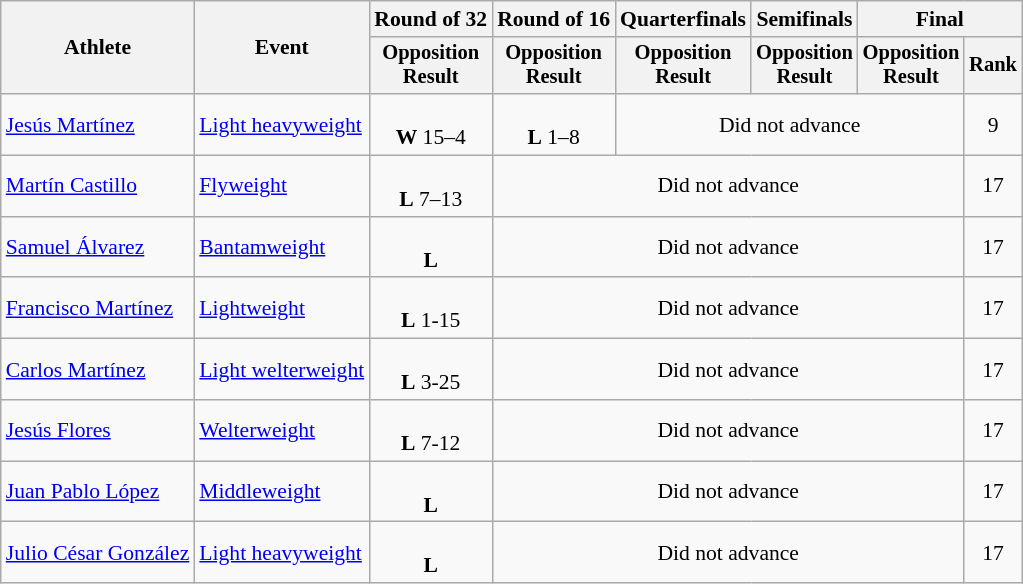<table class="wikitable" style="font-size:90%">
<tr>
<th rowspan="2">Athlete</th>
<th rowspan="2">Event</th>
<th>Round of 32</th>
<th>Round of 16</th>
<th>Quarterfinals</th>
<th>Semifinals</th>
<th colspan=2>Final</th>
</tr>
<tr style="font-size:95%">
<th>Opposition<br>Result</th>
<th>Opposition<br>Result</th>
<th>Opposition<br>Result</th>
<th>Opposition<br>Result</th>
<th>Opposition<br>Result</th>
<th>Rank</th>
</tr>
<tr align=center>
<td align=left><a href='#'>Jesús Martínez</a></td>
<td align=left><a href='#'>Light heavyweight</a></td>
<td><br><strong>W</strong> 15–4</td>
<td><br><strong>L</strong> 1–8</td>
<td colspan=3>Did not advance</td>
<td>9</td>
</tr>
<tr align=center>
<td align=left><a href='#'>Martín Castillo</a></td>
<td align=left><a href='#'>Flyweight</a></td>
<td><br><strong>L</strong> 7–13</td>
<td colspan="4">Did not advance</td>
<td>17</td>
</tr>
<tr align=center>
<td align=left><a href='#'>Samuel Álvarez</a></td>
<td align=left><a href='#'>Bantamweight</a></td>
<td><br><strong>L</strong> </td>
<td colspan="4">Did not advance</td>
<td>17</td>
</tr>
<tr align=center>
<td align=left><a href='#'>Francisco Martínez</a></td>
<td align=left><a href='#'>Lightweight</a></td>
<td><br><strong>L</strong> 1-15</td>
<td colspan="4">Did not advance</td>
<td>17</td>
</tr>
<tr align=center>
<td align=left><a href='#'>Carlos Martínez</a></td>
<td align=left><a href='#'>Light welterweight</a></td>
<td><br><strong>L</strong> 3-25</td>
<td colspan="4">Did not advance</td>
<td>17</td>
</tr>
<tr align=center>
<td align=left><a href='#'>Jesús Flores</a></td>
<td align=left><a href='#'>Welterweight</a></td>
<td><br><strong>L</strong> 7-12</td>
<td colspan="4">Did not advance</td>
<td>17</td>
</tr>
<tr align=center>
<td align=left><a href='#'>Juan Pablo López</a></td>
<td align=left><a href='#'>Middleweight</a></td>
<td><br><strong>L</strong> </td>
<td colspan="4">Did not advance</td>
<td>17</td>
</tr>
<tr align=center>
<td align=left><a href='#'>Julio César González</a></td>
<td align=left><a href='#'>Light heavyweight</a></td>
<td><br><strong>L</strong> </td>
<td colspan="4">Did not advance</td>
<td>17</td>
</tr>
</table>
